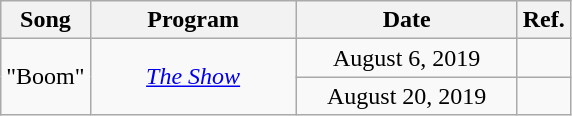<table class="wikitable" style="text-align:center">
<tr>
<th>Song</th>
<th style="width:130px">Program</th>
<th style="width:140px">Date</th>
<th>Ref.</th>
</tr>
<tr>
<td rowspan="2">"Boom"</td>
<td rowspan="2"><em><a href='#'>The Show</a></em></td>
<td>August 6, 2019</td>
<td></td>
</tr>
<tr>
<td>August 20, 2019</td>
<td></td>
</tr>
</table>
